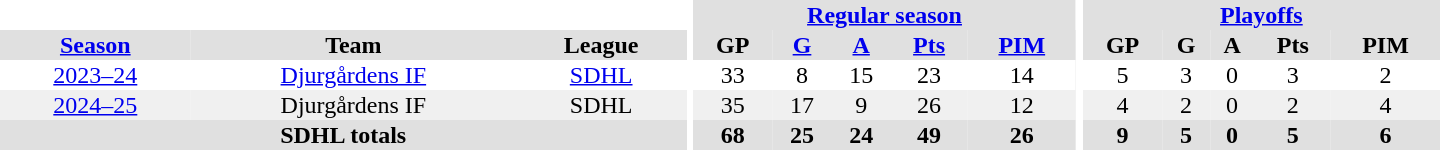<table border="0" cellpadding="1" cellspacing="0" style="text-align:center; width:60em">
<tr bgcolor="#e0e0e0">
<th colspan="3" bgcolor="#ffffff"></th>
<th rowspan="97" bgcolor="#ffffff"></th>
<th colspan="5"><a href='#'>Regular season</a></th>
<th rowspan="97" bgcolor="#ffffff"></th>
<th colspan="5"><a href='#'>Playoffs</a></th>
</tr>
<tr bgcolor="#e0e0e0">
<th><a href='#'>Season</a></th>
<th>Team</th>
<th>League</th>
<th>GP</th>
<th><a href='#'>G</a></th>
<th><a href='#'>A</a></th>
<th><a href='#'>Pts</a></th>
<th><a href='#'>PIM</a></th>
<th>GP</th>
<th>G</th>
<th>A</th>
<th>Pts</th>
<th>PIM</th>
</tr>
<tr>
<td><a href='#'>2023–24</a></td>
<td><a href='#'>Djurgårdens IF</a></td>
<td><a href='#'>SDHL</a></td>
<td>33</td>
<td>8</td>
<td>15</td>
<td>23</td>
<td>14</td>
<td>5</td>
<td>3</td>
<td>0</td>
<td>3</td>
<td>2</td>
</tr>
<tr bgcolor="#f0f0f0">
<td><a href='#'>2024–25</a></td>
<td>Djurgårdens IF</td>
<td>SDHL</td>
<td>35</td>
<td>17</td>
<td>9</td>
<td>26</td>
<td>12</td>
<td>4</td>
<td>2</td>
<td>0</td>
<td>2</td>
<td>4</td>
</tr>
<tr bgcolor="#e0e0e0">
<th colspan="3">SDHL totals</th>
<th>68</th>
<th>25</th>
<th>24</th>
<th>49</th>
<th>26</th>
<th>9</th>
<th>5</th>
<th>0</th>
<th>5</th>
<th>6</th>
</tr>
</table>
